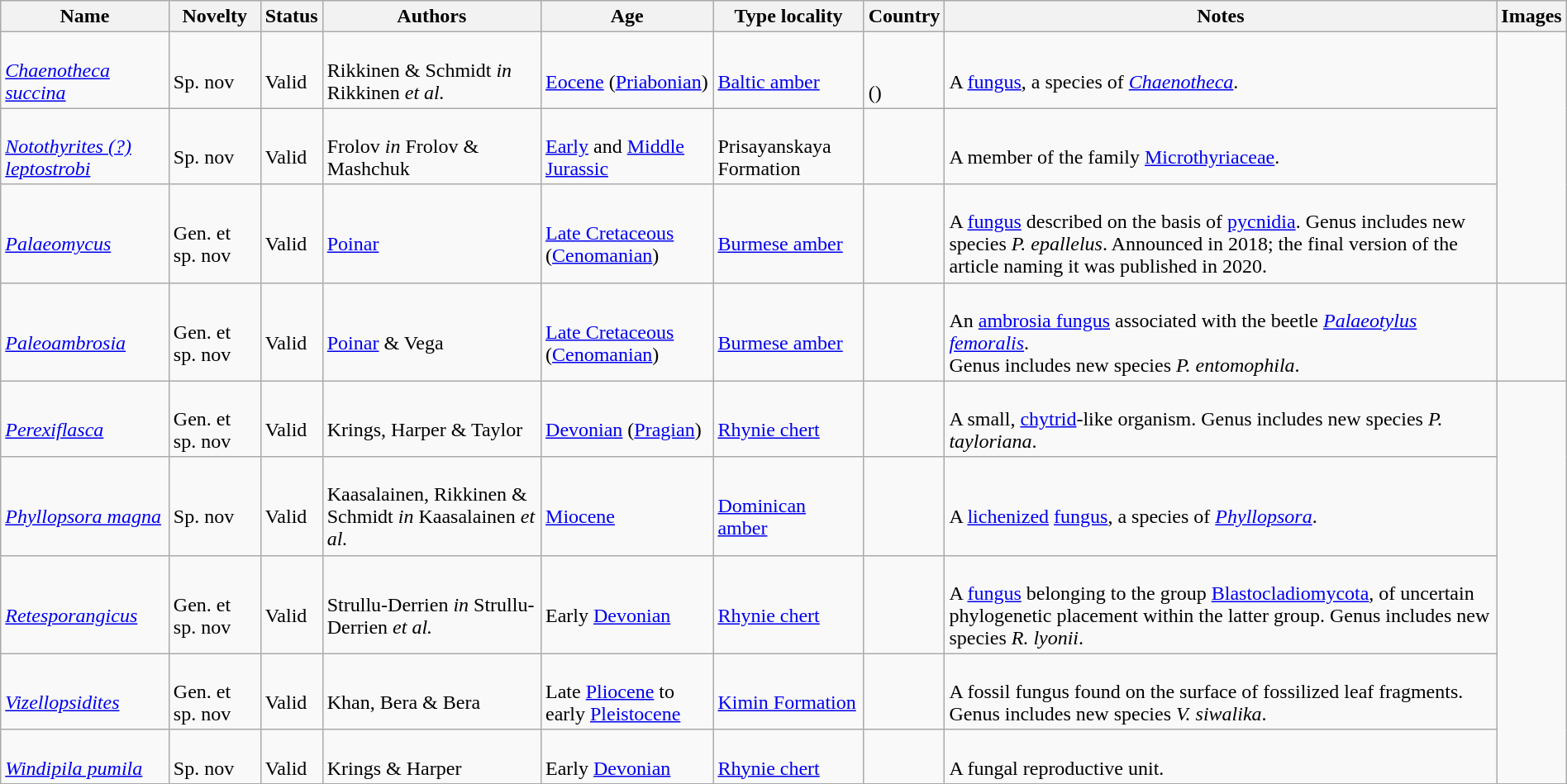<table class="wikitable sortable" align="center" width="100%">
<tr>
<th>Name</th>
<th>Novelty</th>
<th>Status</th>
<th>Authors</th>
<th>Age</th>
<th>Type locality</th>
<th>Country</th>
<th>Notes</th>
<th>Images</th>
</tr>
<tr>
<td><br><em><a href='#'>Chaenotheca succina</a></em></td>
<td><br>Sp. nov</td>
<td><br>Valid</td>
<td><br>Rikkinen & Schmidt <em>in</em> Rikkinen <em>et al.</em></td>
<td><br><a href='#'>Eocene</a> (<a href='#'>Priabonian</a>)</td>
<td><br><a href='#'>Baltic amber</a></td>
<td><br><br>()</td>
<td><br>A <a href='#'>fungus</a>, a species of <em><a href='#'>Chaenotheca</a></em>.</td>
</tr>
<tr>
<td><br><em><a href='#'>Notothyrites (?) leptostrobi</a></em></td>
<td><br>Sp. nov</td>
<td><br>Valid</td>
<td><br>Frolov <em>in</em> Frolov & Mashchuk</td>
<td><br><a href='#'>Early</a> and <a href='#'>Middle Jurassic</a></td>
<td><br>Prisayanskaya Formation</td>
<td><br></td>
<td><br>A member of the family <a href='#'>Microthyriaceae</a>.</td>
</tr>
<tr>
<td><br><em><a href='#'>Palaeomycus</a></em></td>
<td><br>Gen. et sp. nov</td>
<td><br>Valid</td>
<td><br><a href='#'>Poinar</a></td>
<td><br><a href='#'>Late Cretaceous</a> (<a href='#'>Cenomanian</a>)</td>
<td><br><a href='#'>Burmese amber</a></td>
<td><br></td>
<td><br>A <a href='#'>fungus</a> described on the basis of <a href='#'>pycnidia</a>. Genus includes new species <em>P. epallelus</em>. Announced in 2018; the final version of the article naming it was published in 2020.</td>
</tr>
<tr>
<td><br><em><a href='#'>Paleoambrosia</a></em></td>
<td><br>Gen. et sp. nov</td>
<td><br>Valid</td>
<td><br><a href='#'>Poinar</a> & Vega</td>
<td><br><a href='#'>Late Cretaceous</a> (<a href='#'>Cenomanian</a>)</td>
<td><br><a href='#'>Burmese amber</a></td>
<td><br></td>
<td><br>An <a href='#'>ambrosia fungus</a> associated with the beetle <em><a href='#'>Palaeotylus femoralis</a></em>.<br> Genus includes new species <em>P. entomophila</em>.</td>
<td></td>
</tr>
<tr>
<td><br><em><a href='#'>Perexiflasca</a></em></td>
<td><br>Gen. et sp. nov</td>
<td><br>Valid</td>
<td><br>Krings, Harper & Taylor</td>
<td><br><a href='#'>Devonian</a> (<a href='#'>Pragian</a>)</td>
<td><br><a href='#'>Rhynie chert</a></td>
<td><br></td>
<td><br>A small, <a href='#'>chytrid</a>-like organism. Genus includes new species <em>P. tayloriana</em>.</td>
</tr>
<tr>
<td><br><em><a href='#'>Phyllopsora magna</a></em></td>
<td><br>Sp. nov</td>
<td><br>Valid</td>
<td><br>Kaasalainen, Rikkinen & Schmidt <em>in</em> Kaasalainen <em>et al.</em></td>
<td><br><a href='#'>Miocene</a></td>
<td><br><a href='#'>Dominican amber</a></td>
<td><br></td>
<td><br>A <a href='#'>lichenized</a> <a href='#'>fungus</a>, a species of <em><a href='#'>Phyllopsora</a></em>.</td>
</tr>
<tr>
<td><br><em><a href='#'>Retesporangicus</a></em></td>
<td><br>Gen. et sp. nov</td>
<td><br>Valid</td>
<td><br>Strullu-Derrien <em>in</em> Strullu-Derrien <em>et al.</em></td>
<td><br>Early <a href='#'>Devonian</a></td>
<td><br><a href='#'>Rhynie chert</a></td>
<td><br></td>
<td><br>A <a href='#'>fungus</a> belonging to the group <a href='#'>Blastocladiomycota</a>, of uncertain phylogenetic placement within the latter group. Genus includes new species <em>R. lyonii</em>.</td>
</tr>
<tr>
<td><br><em><a href='#'>Vizellopsidites</a></em></td>
<td><br>Gen. et sp. nov</td>
<td><br>Valid</td>
<td><br>Khan, Bera & Bera</td>
<td><br>Late <a href='#'>Pliocene</a> to early <a href='#'>Pleistocene</a></td>
<td><br><a href='#'>Kimin Formation</a></td>
<td><br></td>
<td><br>A fossil fungus found on the surface of fossilized leaf fragments. Genus includes new species <em>V. siwalika</em>.</td>
</tr>
<tr>
<td><br><em><a href='#'>Windipila pumila</a></em></td>
<td><br>Sp. nov</td>
<td><br>Valid</td>
<td><br>Krings & Harper</td>
<td><br>Early <a href='#'>Devonian</a></td>
<td><br><a href='#'>Rhynie chert</a></td>
<td><br></td>
<td><br>A fungal reproductive unit.</td>
</tr>
<tr>
</tr>
</table>
